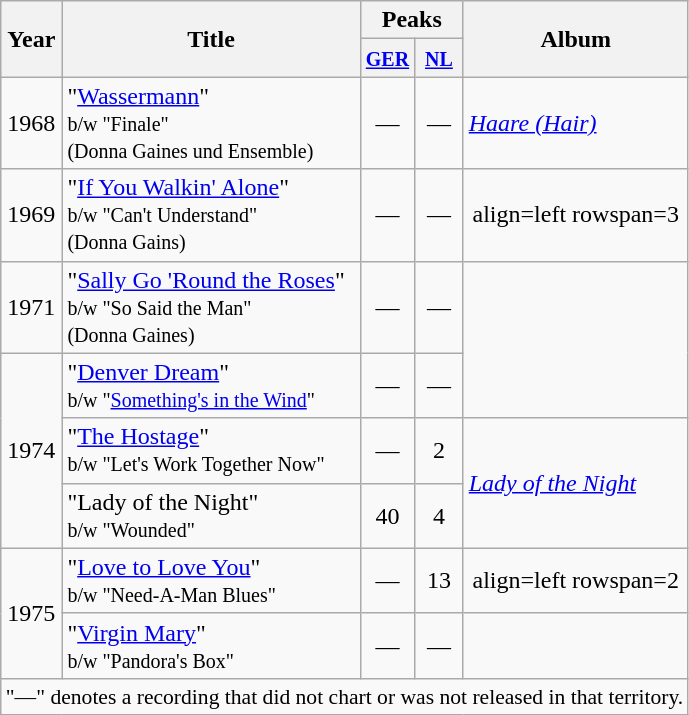<table class="wikitable" style=text-align:center;>
<tr>
<th rowspan="2">Year</th>
<th rowspan="2">Title</th>
<th colspan="2">Peaks</th>
<th rowspan="2">Album</th>
</tr>
<tr>
<th width="25"><small><a href='#'>GER</a><br></small></th>
<th width="25"><small><a href='#'>NL</a><br></small></th>
</tr>
<tr>
<td>1968</td>
<td align=left>"<a href='#'>Wassermann</a>"  <br><small>b/w "Finale"<br>(Donna Gaines und Ensemble)</small></td>
<td>—</td>
<td>—</td>
<td align=left><em><a href='#'>Haare (Hair)</a></em></td>
</tr>
<tr>
<td>1969</td>
<td align=left>"<a href='#'>If You Walkin' Alone</a>"  <br><small>b/w "Can't Understand"<br>(Donna Gains)</small></td>
<td>—</td>
<td>—</td>
<td>align=left rowspan=3 </td>
</tr>
<tr>
<td>1971</td>
<td align=left>"<a href='#'>Sally Go 'Round the Roses</a>" <br><small>b/w "So Said the Man" <br>(Donna Gaines)</small></td>
<td>—</td>
<td>—</td>
</tr>
<tr>
<td rowspan="3">1974</td>
<td align=left>"<a href='#'>Denver Dream</a>" <br><small>b/w "<a href='#'>Something's in the Wind</a>" </small></td>
<td>—</td>
<td>—</td>
</tr>
<tr>
<td align=left>"<a href='#'>The Hostage</a>"<br><small>b/w "Let's Work Together Now"</small></td>
<td>—</td>
<td>2 </td>
<td align=left rowspan=2><em><a href='#'>Lady of the Night</a></em></td>
</tr>
<tr>
<td align=left>"Lady of the Night"<br><small>b/w "Wounded"</small></td>
<td>40 </td>
<td>4 </td>
</tr>
<tr>
<td rowspan="2">1975</td>
<td align=left>"<a href='#'>Love to Love You</a>" <br><small>b/w "Need-A-Man Blues"</small></td>
<td>—</td>
<td>13 </td>
<td>align=left rowspan=2 </td>
</tr>
<tr>
<td align=left>"<a href='#'>Virgin Mary</a>" <br><small>b/w "Pandora's Box"</small></td>
<td>—</td>
<td>— </td>
</tr>
<tr>
<td colspan="15" style="font-size:90%">"—" denotes a recording that did not chart or was not released in that territory.</td>
</tr>
</table>
